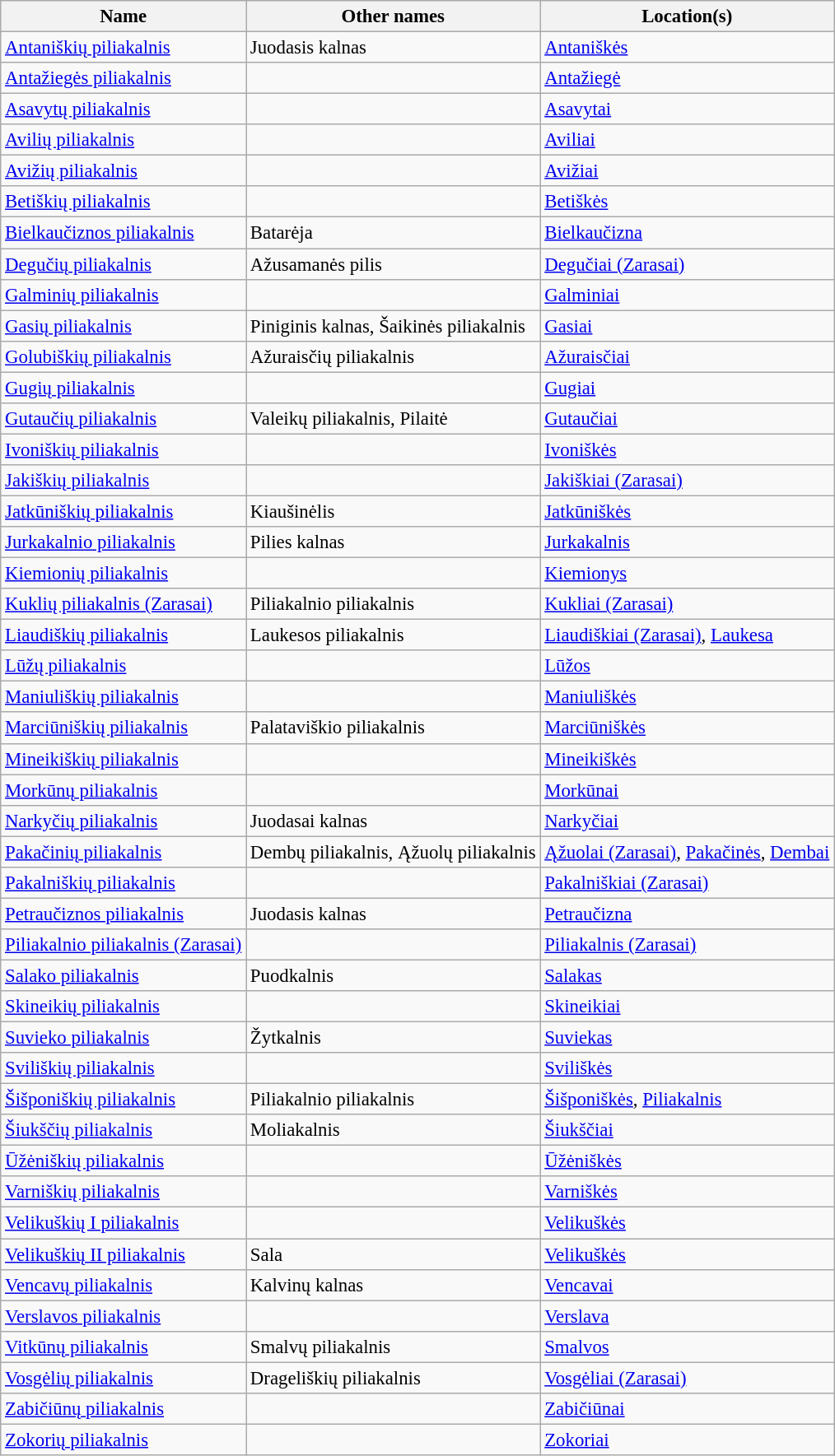<table class="wikitable" style="font-size: 95%;">
<tr>
<th>Name</th>
<th>Other names</th>
<th>Location(s)</th>
</tr>
<tr>
<td><a href='#'>Antaniškių piliakalnis</a></td>
<td>Juodasis kalnas</td>
<td><a href='#'>Antaniškės</a></td>
</tr>
<tr>
<td><a href='#'>Antažiegės piliakalnis</a></td>
<td></td>
<td><a href='#'>Antažiegė</a></td>
</tr>
<tr>
<td><a href='#'>Asavytų piliakalnis</a></td>
<td></td>
<td><a href='#'>Asavytai</a></td>
</tr>
<tr>
<td><a href='#'>Avilių piliakalnis</a></td>
<td></td>
<td><a href='#'>Aviliai</a></td>
</tr>
<tr>
<td><a href='#'>Avižių piliakalnis</a></td>
<td></td>
<td><a href='#'>Avižiai</a></td>
</tr>
<tr>
<td><a href='#'>Betiškių piliakalnis</a></td>
<td></td>
<td><a href='#'>Betiškės</a></td>
</tr>
<tr>
<td><a href='#'>Bielkaučiznos piliakalnis</a></td>
<td>Batarėja</td>
<td><a href='#'>Bielkaučizna</a></td>
</tr>
<tr>
<td><a href='#'>Degučių piliakalnis</a></td>
<td>Ažusamanės pilis</td>
<td><a href='#'>Degučiai (Zarasai)</a></td>
</tr>
<tr>
<td><a href='#'>Galminių piliakalnis</a></td>
<td></td>
<td><a href='#'>Galminiai</a></td>
</tr>
<tr>
<td><a href='#'>Gasių piliakalnis</a></td>
<td>Piniginis kalnas, Šaikinės piliakalnis</td>
<td><a href='#'>Gasiai</a></td>
</tr>
<tr>
<td><a href='#'>Golubiškių piliakalnis</a></td>
<td>Ažuraisčių piliakalnis</td>
<td><a href='#'>Ažuraisčiai</a></td>
</tr>
<tr>
<td><a href='#'>Gugių piliakalnis</a></td>
<td></td>
<td><a href='#'>Gugiai</a></td>
</tr>
<tr>
<td><a href='#'>Gutaučių piliakalnis</a></td>
<td>Valeikų piliakalnis, Pilaitė</td>
<td><a href='#'>Gutaučiai</a></td>
</tr>
<tr>
<td><a href='#'>Ivoniškių piliakalnis</a></td>
<td></td>
<td><a href='#'>Ivoniškės</a></td>
</tr>
<tr>
<td><a href='#'>Jakiškių piliakalnis</a></td>
<td></td>
<td><a href='#'>Jakiškiai (Zarasai)</a></td>
</tr>
<tr>
<td><a href='#'>Jatkūniškių piliakalnis</a></td>
<td>Kiaušinėlis</td>
<td><a href='#'>Jatkūniškės</a></td>
</tr>
<tr>
<td><a href='#'>Jurkakalnio piliakalnis</a></td>
<td>Pilies kalnas</td>
<td><a href='#'>Jurkakalnis</a></td>
</tr>
<tr>
<td><a href='#'>Kiemionių piliakalnis</a></td>
<td></td>
<td><a href='#'>Kiemionys</a></td>
</tr>
<tr>
<td><a href='#'>Kuklių piliakalnis (Zarasai)</a></td>
<td>Piliakalnio piliakalnis</td>
<td><a href='#'>Kukliai (Zarasai)</a></td>
</tr>
<tr>
<td><a href='#'>Liaudiškių piliakalnis</a></td>
<td>Laukesos piliakalnis</td>
<td><a href='#'>Liaudiškiai (Zarasai)</a>, <a href='#'>Laukesa</a></td>
</tr>
<tr>
<td><a href='#'>Lūžų piliakalnis</a></td>
<td></td>
<td><a href='#'>Lūžos</a></td>
</tr>
<tr>
<td><a href='#'>Maniuliškių piliakalnis</a></td>
<td></td>
<td><a href='#'>Maniuliškės</a></td>
</tr>
<tr>
<td><a href='#'>Marciūniškių piliakalnis</a></td>
<td>Palataviškio piliakalnis</td>
<td><a href='#'>Marciūniškės</a></td>
</tr>
<tr>
<td><a href='#'>Mineikiškių piliakalnis</a></td>
<td></td>
<td><a href='#'>Mineikiškės</a></td>
</tr>
<tr>
<td><a href='#'>Morkūnų piliakalnis</a></td>
<td></td>
<td><a href='#'>Morkūnai</a></td>
</tr>
<tr>
<td><a href='#'>Narkyčių piliakalnis</a></td>
<td>Juodasai kalnas</td>
<td><a href='#'>Narkyčiai</a></td>
</tr>
<tr>
<td><a href='#'>Pakačinių piliakalnis</a></td>
<td>Dembų piliakalnis, Ąžuolų piliakalnis</td>
<td><a href='#'>Ąžuolai (Zarasai)</a>, <a href='#'>Pakačinės</a>, <a href='#'>Dembai</a></td>
</tr>
<tr>
<td><a href='#'>Pakalniškių piliakalnis</a></td>
<td></td>
<td><a href='#'>Pakalniškiai (Zarasai)</a></td>
</tr>
<tr>
<td><a href='#'>Petraučiznos piliakalnis</a></td>
<td>Juodasis kalnas</td>
<td><a href='#'>Petraučizna</a></td>
</tr>
<tr>
<td><a href='#'>Piliakalnio piliakalnis (Zarasai)</a></td>
<td></td>
<td><a href='#'>Piliakalnis (Zarasai)</a></td>
</tr>
<tr>
<td><a href='#'>Salako piliakalnis</a></td>
<td>Puodkalnis</td>
<td><a href='#'>Salakas</a></td>
</tr>
<tr>
<td><a href='#'>Skineikių piliakalnis</a></td>
<td></td>
<td><a href='#'>Skineikiai</a></td>
</tr>
<tr>
<td><a href='#'>Suvieko piliakalnis</a></td>
<td>Žytkalnis</td>
<td><a href='#'>Suviekas</a></td>
</tr>
<tr>
<td><a href='#'>Sviliškių piliakalnis</a></td>
<td></td>
<td><a href='#'>Sviliškės</a></td>
</tr>
<tr>
<td><a href='#'>Šišponiškių piliakalnis</a></td>
<td>Piliakalnio piliakalnis</td>
<td><a href='#'>Šišponiškės</a>, <a href='#'>Piliakalnis</a></td>
</tr>
<tr>
<td><a href='#'>Šiukščių piliakalnis</a></td>
<td>Moliakalnis</td>
<td><a href='#'>Šiukščiai</a></td>
</tr>
<tr>
<td><a href='#'>Ūžėniškių piliakalnis</a></td>
<td></td>
<td><a href='#'>Ūžėniškės</a></td>
</tr>
<tr>
<td><a href='#'>Varniškių piliakalnis</a></td>
<td></td>
<td><a href='#'>Varniškės</a></td>
</tr>
<tr>
<td><a href='#'>Velikuškių I piliakalnis</a></td>
<td></td>
<td><a href='#'>Velikuškės</a></td>
</tr>
<tr>
<td><a href='#'>Velikuškių II piliakalnis</a></td>
<td>Sala</td>
<td><a href='#'>Velikuškės</a></td>
</tr>
<tr>
<td><a href='#'>Vencavų piliakalnis</a></td>
<td>Kalvinų kalnas</td>
<td><a href='#'>Vencavai</a></td>
</tr>
<tr>
<td><a href='#'>Verslavos piliakalnis</a></td>
<td></td>
<td><a href='#'>Verslava</a></td>
</tr>
<tr>
<td><a href='#'>Vitkūnų piliakalnis</a></td>
<td>Smalvų piliakalnis</td>
<td><a href='#'>Smalvos</a></td>
</tr>
<tr>
<td><a href='#'>Vosgėlių piliakalnis</a></td>
<td>Drageliškių piliakalnis</td>
<td><a href='#'>Vosgėliai (Zarasai)</a></td>
</tr>
<tr>
<td><a href='#'>Zabičiūnų piliakalnis</a></td>
<td></td>
<td><a href='#'>Zabičiūnai</a></td>
</tr>
<tr>
<td><a href='#'>Zokorių piliakalnis</a></td>
<td></td>
<td><a href='#'>Zokoriai</a></td>
</tr>
</table>
